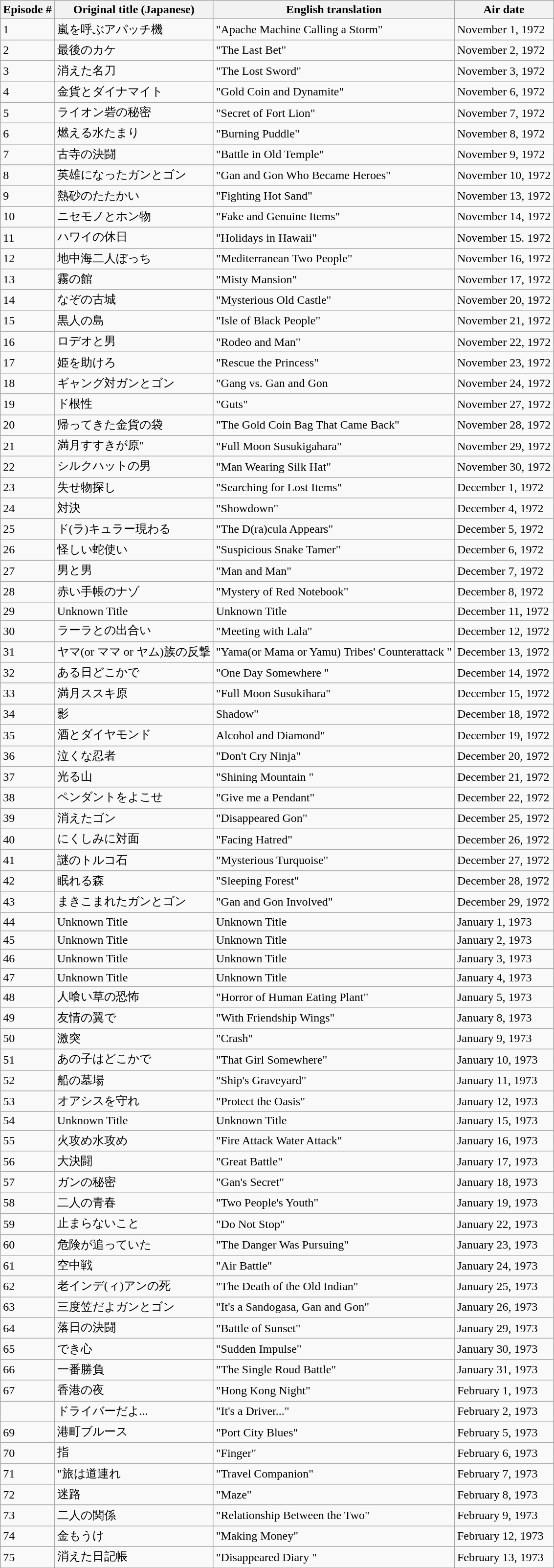<table class="wikitable">
<tr>
<th>Episode #</th>
<th>Original title (Japanese)</th>
<th>English translation</th>
<th>Air date</th>
</tr>
<tr>
<td>1</td>
<td>嵐を呼ぶアパッチ機</td>
<td>"Apache Machine Calling a Storm"</td>
<td>November 1, 1972</td>
</tr>
<tr>
<td>2</td>
<td>最後のカケ</td>
<td>"The Last Bet"</td>
<td>November 2, 1972</td>
</tr>
<tr>
<td>3</td>
<td>消えた名刀</td>
<td>"The Lost Sword"</td>
<td>November 3, 1972</td>
</tr>
<tr>
<td>4</td>
<td>金貨とダイナマイト</td>
<td>"Gold Coin and Dynamite"</td>
<td>November 6, 1972</td>
</tr>
<tr>
<td>5</td>
<td>ライオン砦の秘密</td>
<td>"Secret of Fort Lion"</td>
<td>November 7, 1972</td>
</tr>
<tr>
<td>6</td>
<td>燃える水たまり</td>
<td>"Burning Puddle"</td>
<td>November 8, 1972</td>
</tr>
<tr>
<td>7</td>
<td>古寺の決闘</td>
<td>"Battle in Old Temple"</td>
<td>November 9, 1972</td>
</tr>
<tr>
<td>8</td>
<td>英雄になったガンとゴン</td>
<td>"Gan and Gon Who Became Heroes"</td>
<td>November 10, 1972</td>
</tr>
<tr>
<td>9</td>
<td>熱砂のたたかい</td>
<td>"Fighting Hot Sand"</td>
<td>November 13, 1972</td>
</tr>
<tr>
<td>10</td>
<td>ニセモノとホン物</td>
<td>"Fake and Genuine Items"</td>
<td>November 14, 1972</td>
</tr>
<tr>
<td>11</td>
<td>ハワイの休日</td>
<td>"Holidays in Hawaii"</td>
<td>November 15. 1972</td>
</tr>
<tr>
<td>12</td>
<td>地中海二人ぼっち</td>
<td>"Mediterranean Two People"</td>
<td>November 16, 1972</td>
</tr>
<tr>
<td>13</td>
<td>霧の館</td>
<td>"Misty Mansion"</td>
<td>November 17, 1972</td>
</tr>
<tr>
<td>14</td>
<td>なぞの古城</td>
<td>"Mysterious Old Castle"</td>
<td>November 20, 1972</td>
</tr>
<tr>
<td>15</td>
<td>黒人の島</td>
<td>"Isle of Black People"</td>
<td>November 21, 1972</td>
</tr>
<tr>
<td>16</td>
<td>ロデオと男</td>
<td>"Rodeo and Man"</td>
<td>November 22, 1972</td>
</tr>
<tr>
<td>17</td>
<td>姫を助けろ</td>
<td>"Rescue the Princess"</td>
<td>November 23, 1972</td>
</tr>
<tr>
<td>18</td>
<td>ギャング対ガンとゴン</td>
<td>"Gang vs. Gan and Gon</td>
<td>November 24, 1972</td>
</tr>
<tr>
<td>19</td>
<td>ド根性</td>
<td>"Guts"</td>
<td>November 27, 1972</td>
</tr>
<tr>
<td>20</td>
<td>帰ってきた金貨の袋</td>
<td>"The Gold Coin Bag That Came Back"</td>
<td>November 28, 1972</td>
</tr>
<tr>
<td>21</td>
<td>満月すすきが原"</td>
<td>"Full Moon Susukigahara"</td>
<td>November 29, 1972</td>
</tr>
<tr>
<td>22</td>
<td>シルクハットの男</td>
<td>"Man Wearing Silk Hat"</td>
<td>November 30, 1972</td>
</tr>
<tr>
<td>23</td>
<td>失せ物探し</td>
<td>"Searching for Lost Items"</td>
<td>December 1, 1972</td>
</tr>
<tr>
<td>24</td>
<td>対決</td>
<td>"Showdown"</td>
<td>December 4, 1972</td>
</tr>
<tr>
<td>25</td>
<td>ド(ラ)キュラー現わる</td>
<td>"The D(ra)cula Appears"</td>
<td>December 5, 1972</td>
</tr>
<tr>
<td>26</td>
<td>怪しい蛇使い</td>
<td>"Suspicious Snake Tamer"</td>
<td>December 6, 1972</td>
</tr>
<tr>
<td>27</td>
<td>男と男</td>
<td>"Man and Man"</td>
<td>December 7, 1972</td>
</tr>
<tr>
<td>28</td>
<td>赤い手帳のナゾ</td>
<td>"Mystery of Red Notebook"</td>
<td>December 8, 1972</td>
</tr>
<tr>
<td>29</td>
<td>Unknown Title</td>
<td>Unknown Title</td>
<td>December 11, 1972</td>
</tr>
<tr>
<td>30</td>
<td>ラーラとの出合い</td>
<td>"Meeting with Lala"</td>
<td>December 12, 1972</td>
</tr>
<tr>
<td>31</td>
<td>ヤマ(or ママ or ヤム)族の反撃</td>
<td>"Yama(or Mama or Yamu) Tribes' Counterattack "</td>
<td>December 13, 1972</td>
</tr>
<tr>
<td>32</td>
<td>ある日どこかで</td>
<td>"One Day Somewhere "</td>
<td>December 14, 1972</td>
</tr>
<tr>
<td>33</td>
<td>満月ススキ原</td>
<td>"Full Moon Susukihara"</td>
<td>December 15, 1972</td>
</tr>
<tr>
<td>34</td>
<td>影</td>
<td>Shadow"</td>
<td>December 18, 1972</td>
</tr>
<tr>
<td>35</td>
<td>酒とダイヤモンド</td>
<td>Alcohol and Diamond"</td>
<td>December 19, 1972</td>
</tr>
<tr>
<td>36</td>
<td>泣くな忍者</td>
<td>"Don't Cry Ninja"</td>
<td>December 20, 1972</td>
</tr>
<tr>
<td>37</td>
<td>光る山</td>
<td>"Shining Mountain "</td>
<td>December 21, 1972</td>
</tr>
<tr>
<td>38</td>
<td>ペンダントをよこせ</td>
<td>"Give me a Pendant"</td>
<td>December 22, 1972</td>
</tr>
<tr>
<td>39</td>
<td>消えたゴン</td>
<td>"Disappeared Gon"</td>
<td>December 25, 1972</td>
</tr>
<tr>
<td>40</td>
<td>にくしみに対面</td>
<td>"Facing Hatred"</td>
<td>December 26, 1972</td>
</tr>
<tr>
<td>41</td>
<td>謎のトルコ石</td>
<td>"Mysterious Turquoise"</td>
<td>December 27, 1972</td>
</tr>
<tr>
<td>42</td>
<td>眠れる森</td>
<td>"Sleeping Forest"</td>
<td>December 28, 1972</td>
</tr>
<tr>
<td>43</td>
<td>まきこまれたガンとゴン</td>
<td>"Gan and Gon Involved"</td>
<td>December 29, 1972</td>
</tr>
<tr>
<td>44</td>
<td>Unknown Title</td>
<td>Unknown Title</td>
<td>January 1, 1973</td>
</tr>
<tr>
<td>45</td>
<td>Unknown Title</td>
<td>Unknown Title</td>
<td>January 2, 1973</td>
</tr>
<tr>
<td>46</td>
<td>Unknown Title</td>
<td>Unknown Title</td>
<td>January 3, 1973</td>
</tr>
<tr>
<td>47</td>
<td>Unknown Title</td>
<td>Unknown Title</td>
<td>January 4, 1973</td>
</tr>
<tr>
<td>48</td>
<td>人喰い草の恐怖</td>
<td>"Horror of Human Eating Plant"</td>
<td>January 5, 1973</td>
</tr>
<tr>
<td>49</td>
<td>友情の翼で</td>
<td>"With Friendship Wings"</td>
<td>January 8, 1973</td>
</tr>
<tr>
<td>50</td>
<td>激突</td>
<td>"Crash"</td>
<td>January 9, 1973</td>
</tr>
<tr>
<td>51</td>
<td>あの子はどこかで</td>
<td>"That Girl Somewhere"</td>
<td>January 10, 1973</td>
</tr>
<tr>
<td>52</td>
<td>船の墓場</td>
<td>"Ship's Graveyard"</td>
<td>January 11, 1973</td>
</tr>
<tr>
<td>53</td>
<td>オアシスを守れ</td>
<td>"Protect the Oasis"</td>
<td>January 12, 1973</td>
</tr>
<tr>
<td>54</td>
<td>Unknown Title</td>
<td>Unknown Title</td>
<td>January 15, 1973</td>
</tr>
<tr>
<td>55</td>
<td>火攻め水攻め</td>
<td>"Fire Attack Water Attack"</td>
<td>January 16, 1973</td>
</tr>
<tr>
<td>56</td>
<td>大決闘</td>
<td>"Great Battle"</td>
<td>January 17, 1973</td>
</tr>
<tr>
<td>57</td>
<td>ガンの秘密</td>
<td>"Gan's Secret"</td>
<td>January 18, 1973</td>
</tr>
<tr>
<td>58</td>
<td>二人の青春</td>
<td>"Two People's Youth"</td>
<td>January 19, 1973</td>
</tr>
<tr>
<td>59</td>
<td>止まらないこと</td>
<td>"Do Not Stop"</td>
<td>January 22, 1973</td>
</tr>
<tr>
<td>60</td>
<td>危険が追っていた</td>
<td>"The Danger Was Pursuing"</td>
<td>January 23, 1973</td>
</tr>
<tr>
<td>61</td>
<td>空中戦</td>
<td>"Air Battle"</td>
<td>January 24, 1973</td>
</tr>
<tr>
<td>62</td>
<td>老インデ(ィ)アンの死</td>
<td>"The Death of the Old Indian"</td>
<td>January 25, 1973</td>
</tr>
<tr>
<td>63</td>
<td>三度笠だよガンとゴン</td>
<td>"It's a Sandogasa, Gan and Gon"</td>
<td>January 26, 1973</td>
</tr>
<tr>
<td>64</td>
<td>落日の決闘</td>
<td>"Battle of Sunset"</td>
<td>January 29, 1973</td>
</tr>
<tr>
<td>65</td>
<td>でき心</td>
<td>"Sudden Impulse"</td>
<td>January 30, 1973</td>
</tr>
<tr>
<td>66</td>
<td>一番勝負</td>
<td>"The Single Roud Battle"</td>
<td>January 31, 1973</td>
</tr>
<tr>
<td>67</td>
<td>香港の夜</td>
<td>"Hong Kong Night"</td>
<td>February 1, 1973</td>
</tr>
<tr>
<td></td>
<td>ドライバーだよ...</td>
<td>"It's a Driver..."</td>
<td>February 2, 1973</td>
</tr>
<tr>
<td>69</td>
<td>港町ブルース</td>
<td>"Port City Blues"</td>
<td>February 5, 1973</td>
</tr>
<tr>
<td>70</td>
<td>指</td>
<td>"Finger"</td>
<td>February 6, 1973</td>
</tr>
<tr>
<td>71</td>
<td>"旅は道連れ</td>
<td>"Travel Companion"</td>
<td>February 7, 1973</td>
</tr>
<tr>
<td>72</td>
<td>迷路</td>
<td>"Maze"</td>
<td>February 8, 1973</td>
</tr>
<tr>
<td>73</td>
<td>二人の関係</td>
<td>"Relationship Between the Two"</td>
<td>February 9, 1973</td>
</tr>
<tr>
<td>74</td>
<td>金もうけ</td>
<td>"Making Money"</td>
<td>February 12, 1973</td>
</tr>
<tr>
<td>75</td>
<td>消えた日記帳</td>
<td>"Disappeared Diary "</td>
<td>February 13, 1973</td>
</tr>
</table>
